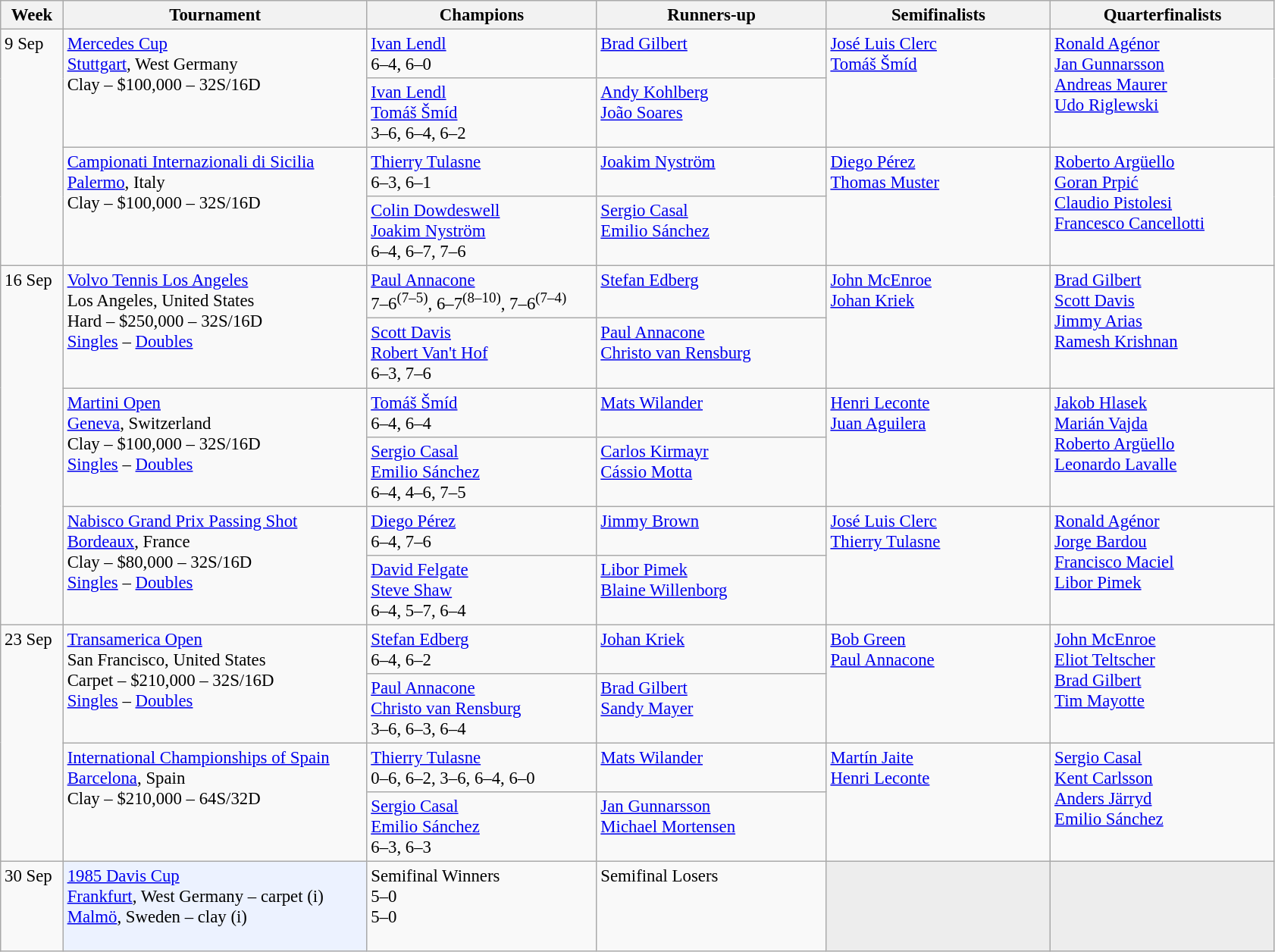<table class=wikitable style=font-size:95%>
<tr>
<th style="width:48px;">Week</th>
<th style="width:260px;">Tournament</th>
<th style="width:195px;">Champions</th>
<th style="width:195px;">Runners-up</th>
<th style="width:190px;">Semifinalists</th>
<th style="width:190px;">Quarterfinalists</th>
</tr>
<tr valign=top>
<td rowspan=4>9 Sep</td>
<td rowspan="2"><a href='#'>Mercedes Cup</a><br> <a href='#'>Stuttgart</a>, West Germany<br>Clay – $100,000 – 32S/16D</td>
<td> <a href='#'>Ivan Lendl</a> <br> 6–4, 6–0</td>
<td> <a href='#'>Brad Gilbert</a></td>
<td rowspan=2> <a href='#'>José Luis Clerc</a> <br>  <a href='#'>Tomáš Šmíd</a></td>
<td rowspan=2> <a href='#'>Ronald Agénor</a> <br>  <a href='#'>Jan Gunnarsson</a> <br>  <a href='#'>Andreas Maurer</a> <br>  <a href='#'>Udo Riglewski</a></td>
</tr>
<tr valign=top>
<td> <a href='#'>Ivan Lendl</a> <br>  <a href='#'>Tomáš Šmíd</a> <br> 3–6, 6–4, 6–2</td>
<td> <a href='#'>Andy Kohlberg</a> <br>  <a href='#'>João Soares</a></td>
</tr>
<tr valign=top>
<td rowspan="2"><a href='#'>Campionati Internazionali di Sicilia</a><br> <a href='#'>Palermo</a>, Italy<br>Clay – $100,000 – 32S/16D</td>
<td> <a href='#'>Thierry Tulasne</a> <br> 6–3, 6–1</td>
<td> <a href='#'>Joakim Nyström</a></td>
<td rowspan=2> <a href='#'>Diego Pérez</a> <br>  <a href='#'>Thomas Muster</a></td>
<td rowspan=2> <a href='#'>Roberto Argüello</a> <br>  <a href='#'>Goran Prpić</a> <br>  <a href='#'>Claudio Pistolesi</a> <br>  <a href='#'>Francesco Cancellotti</a></td>
</tr>
<tr valign=top>
<td> <a href='#'>Colin Dowdeswell</a> <br>  <a href='#'>Joakim Nyström</a> <br> 6–4, 6–7, 7–6</td>
<td> <a href='#'>Sergio Casal</a> <br>  <a href='#'>Emilio Sánchez</a></td>
</tr>
<tr valign=top>
<td rowspan=6>16 Sep</td>
<td rowspan="2"><a href='#'>Volvo Tennis Los Angeles</a><br> Los Angeles, United States<br>Hard – $250,000 – 32S/16D<br><a href='#'>Singles</a> – <a href='#'>Doubles</a></td>
<td> <a href='#'>Paul Annacone</a> <br>7–6<sup>(7–5)</sup>, 6–7<sup>(8–10)</sup>, 7–6<sup>(7–4)</sup></td>
<td> <a href='#'>Stefan Edberg</a></td>
<td rowspan=2> <a href='#'>John McEnroe</a> <br>  <a href='#'>Johan Kriek</a></td>
<td rowspan=2> <a href='#'>Brad Gilbert</a> <br> <a href='#'>Scott Davis</a> <br>  <a href='#'>Jimmy Arias</a> <br>  <a href='#'>Ramesh Krishnan</a></td>
</tr>
<tr valign=top>
<td> <a href='#'>Scott Davis</a> <br>  <a href='#'>Robert Van't Hof</a> <br> 6–3, 7–6</td>
<td> <a href='#'>Paul Annacone</a> <br>  <a href='#'>Christo van Rensburg</a></td>
</tr>
<tr valign=top>
<td rowspan="2"><a href='#'>Martini Open</a><br> <a href='#'>Geneva</a>, Switzerland<br>Clay – $100,000 – 32S/16D <br> <a href='#'>Singles</a> – <a href='#'>Doubles</a></td>
<td> <a href='#'>Tomáš Šmíd</a> <br> 6–4, 6–4</td>
<td> <a href='#'>Mats Wilander</a></td>
<td rowspan=2> <a href='#'>Henri Leconte</a> <br>  <a href='#'>Juan Aguilera</a></td>
<td rowspan=2> <a href='#'>Jakob Hlasek</a> <br>  <a href='#'>Marián Vajda</a> <br>  <a href='#'>Roberto Argüello</a> <br>  <a href='#'>Leonardo Lavalle</a></td>
</tr>
<tr valign=top>
<td> <a href='#'>Sergio Casal</a> <br>  <a href='#'>Emilio Sánchez</a> <br> 6–4, 4–6, 7–5</td>
<td> <a href='#'>Carlos Kirmayr</a> <br>  <a href='#'>Cássio Motta</a></td>
</tr>
<tr valign=top>
<td rowspan="2"><a href='#'>Nabisco Grand Prix Passing Shot</a><br> <a href='#'>Bordeaux</a>, France <br> Clay – $80,000 – 32S/16D <br> <a href='#'>Singles</a> – <a href='#'>Doubles</a></td>
<td> <a href='#'>Diego Pérez</a> <br> 6–4, 7–6</td>
<td> <a href='#'>Jimmy Brown</a></td>
<td rowspan=2> <a href='#'>José Luis Clerc</a> <br>  <a href='#'>Thierry Tulasne</a></td>
<td rowspan=2> <a href='#'>Ronald Agénor</a> <br>  <a href='#'>Jorge Bardou</a> <br>  <a href='#'>Francisco Maciel</a> <br>  <a href='#'>Libor Pimek</a></td>
</tr>
<tr valign=top>
<td> <a href='#'>David Felgate</a> <br>  <a href='#'>Steve Shaw</a> <br> 6–4, 5–7, 6–4</td>
<td> <a href='#'>Libor Pimek</a> <br>  <a href='#'>Blaine Willenborg</a></td>
</tr>
<tr valign=top>
<td rowspan=4>23 Sep</td>
<td rowspan="2"><a href='#'>Transamerica Open</a><br> San Francisco, United States<br>Carpet – $210,000 – 32S/16D <br> <a href='#'>Singles</a> – <a href='#'>Doubles</a></td>
<td> <a href='#'>Stefan Edberg</a> <br> 6–4, 6–2</td>
<td> <a href='#'>Johan Kriek</a></td>
<td rowspan=2> <a href='#'>Bob Green</a> <br>  <a href='#'>Paul Annacone</a></td>
<td rowspan=2> <a href='#'>John McEnroe</a> <br>  <a href='#'>Eliot Teltscher</a> <br>  <a href='#'>Brad Gilbert</a> <br>  <a href='#'>Tim Mayotte</a></td>
</tr>
<tr valign=top>
<td> <a href='#'>Paul Annacone</a> <br>  <a href='#'>Christo van Rensburg</a> <br> 3–6, 6–3, 6–4</td>
<td> <a href='#'>Brad Gilbert</a> <br>  <a href='#'>Sandy Mayer</a></td>
</tr>
<tr valign=top>
<td rowspan=2><a href='#'>International Championships of Spain</a><br> <a href='#'>Barcelona</a>, Spain<br>Clay – $210,000 – 64S/32D</td>
<td> <a href='#'>Thierry Tulasne</a> <br> 0–6, 6–2, 3–6, 6–4, 6–0</td>
<td> <a href='#'>Mats Wilander</a></td>
<td rowspan=2> <a href='#'>Martín Jaite</a> <br>  <a href='#'>Henri Leconte</a></td>
<td rowspan=2> <a href='#'>Sergio Casal</a> <br>  <a href='#'>Kent Carlsson</a> <br>  <a href='#'>Anders Järryd</a> <br>  <a href='#'>Emilio Sánchez</a></td>
</tr>
<tr valign=top>
<td> <a href='#'>Sergio Casal</a> <br>  <a href='#'>Emilio Sánchez</a> <br> 6–3, 6–3</td>
<td> <a href='#'>Jan Gunnarsson</a> <br>  <a href='#'>Michael Mortensen</a></td>
</tr>
<tr valign=top>
<td>30 Sep</td>
<td style="background:#ECF2FF;"><a href='#'>1985 Davis Cup</a><br> <a href='#'>Frankfurt</a>, West Germany – carpet (i)<br> <a href='#'>Malmö</a>, Sweden – clay (i)</td>
<td>Semifinal Winners<br> 5–0<br> 5–0</td>
<td>Semifinal Losers<br><br><br><br></td>
<td style="background:#ededed;"></td>
<td style="background:#ededed;"></td>
</tr>
</table>
